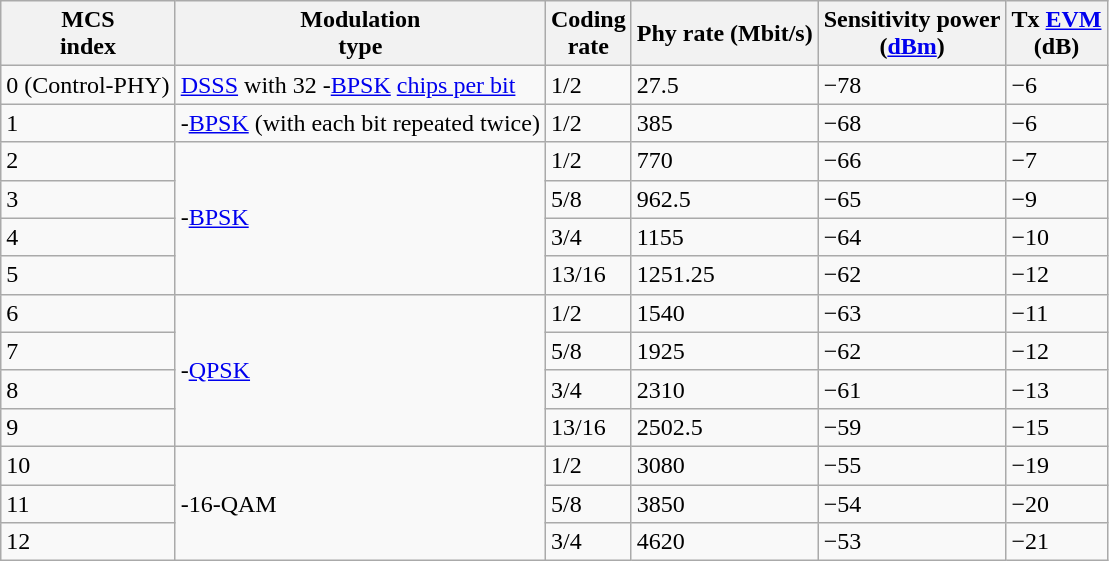<table class="wikitable">
<tr>
<th>MCS<br>index</th>
<th>Modulation<br>type</th>
<th>Coding<br>rate</th>
<th>Phy rate (Mbit/s)</th>
<th>Sensitivity power <br>(<a href='#'>dBm</a>)</th>
<th>Tx <a href='#'>EVM</a> <br>(dB)</th>
</tr>
<tr>
<td>0 (Control-PHY)</td>
<td><a href='#'>DSSS</a> with 32 -<a href='#'>BPSK</a> <a href='#'>chips per bit</a></td>
<td>1/2</td>
<td>27.5</td>
<td>−78</td>
<td>−6</td>
</tr>
<tr>
<td>1</td>
<td>-<a href='#'>BPSK</a> (with each bit repeated twice)</td>
<td>1/2</td>
<td>385</td>
<td>−68</td>
<td>−6</td>
</tr>
<tr>
<td>2</td>
<td rowspan="4">-<a href='#'>BPSK</a></td>
<td>1/2</td>
<td>770</td>
<td>−66</td>
<td>−7</td>
</tr>
<tr>
<td>3</td>
<td>5/8</td>
<td>962.5</td>
<td>−65</td>
<td>−9</td>
</tr>
<tr>
<td>4</td>
<td>3/4</td>
<td>1155</td>
<td>−64</td>
<td>−10</td>
</tr>
<tr>
<td>5</td>
<td>13/16</td>
<td>1251.25</td>
<td>−62</td>
<td>−12</td>
</tr>
<tr>
<td>6</td>
<td rowspan="4">-<a href='#'>QPSK</a></td>
<td>1/2</td>
<td>1540</td>
<td>−63</td>
<td>−11</td>
</tr>
<tr>
<td>7</td>
<td>5/8</td>
<td>1925</td>
<td>−62</td>
<td>−12</td>
</tr>
<tr>
<td>8</td>
<td>3/4</td>
<td>2310</td>
<td>−61</td>
<td>−13</td>
</tr>
<tr>
<td>9</td>
<td>13/16</td>
<td>2502.5</td>
<td>−59</td>
<td>−15</td>
</tr>
<tr>
<td>10</td>
<td rowspan="3">-16-QAM</td>
<td>1/2</td>
<td>3080</td>
<td>−55</td>
<td>−19</td>
</tr>
<tr>
<td>11</td>
<td>5/8</td>
<td>3850</td>
<td>−54</td>
<td>−20</td>
</tr>
<tr>
<td>12</td>
<td>3/4</td>
<td>4620</td>
<td>−53</td>
<td>−21</td>
</tr>
</table>
